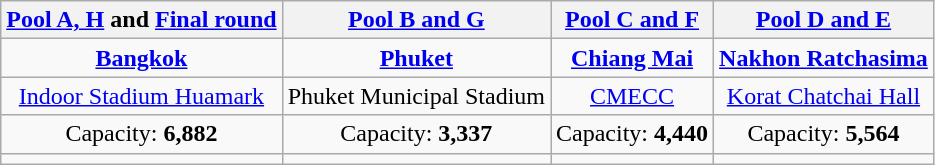<table class="wikitable" style="text-align:center;">
<tr>
<th><a href='#'>Pool A, H</a> and <a href='#'>Final round</a></th>
<th><a href='#'>Pool B and G</a></th>
<th><a href='#'>Pool C and F</a></th>
<th><a href='#'>Pool D and E</a></th>
</tr>
<tr>
<td><strong><a href='#'>Bangkok</a></strong></td>
<td><strong><a href='#'>Phuket</a></strong></td>
<td><strong><a href='#'>Chiang Mai</a></strong></td>
<td><strong><a href='#'>Nakhon Ratchasima</a></strong></td>
</tr>
<tr>
<td><a href='#'>Indoor Stadium Huamark</a></td>
<td>Phuket Municipal Stadium</td>
<td><a href='#'>CMECC</a></td>
<td><a href='#'>Korat Chatchai Hall</a></td>
</tr>
<tr>
<td>Capacity: <strong>6,882</strong></td>
<td>Capacity: <strong>3,337</strong></td>
<td>Capacity: <strong>4,440</strong></td>
<td>Capacity: <strong>5,564</strong></td>
</tr>
<tr>
<td></td>
<td></td>
<td></td>
<td></td>
</tr>
</table>
